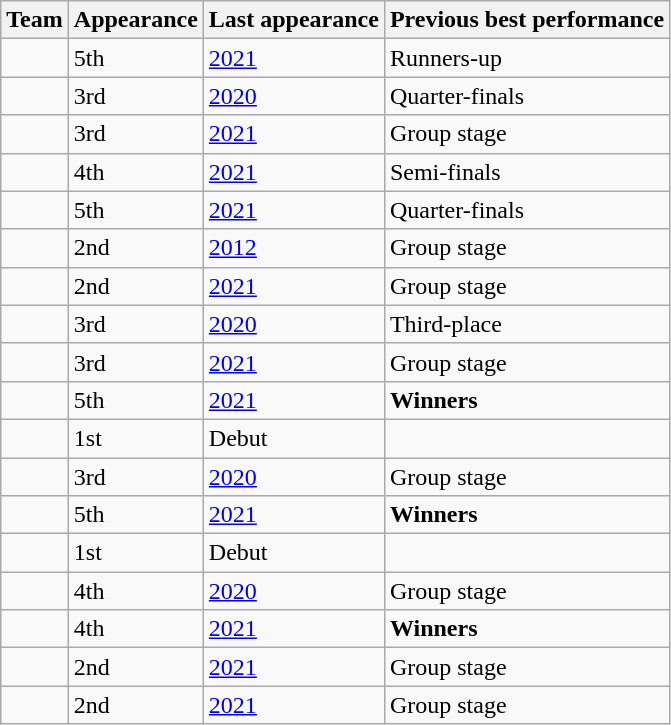<table class="wikitable sortable">
<tr>
<th>Team</th>
<th data-sort-type="number">Appearance</th>
<th data-sort-type="number">Last appearance</th>
<th>Previous best performance</th>
</tr>
<tr>
<td></td>
<td>5th</td>
<td><a href='#'>2021</a></td>
<td>Runners-up</td>
</tr>
<tr>
<td></td>
<td>3rd</td>
<td><a href='#'>2020</a></td>
<td>Quarter-finals</td>
</tr>
<tr>
<td></td>
<td>3rd</td>
<td><a href='#'>2021</a></td>
<td>Group stage</td>
</tr>
<tr>
<td></td>
<td>4th</td>
<td><a href='#'>2021</a></td>
<td>Semi-finals</td>
</tr>
<tr>
<td></td>
<td>5th</td>
<td><a href='#'>2021</a></td>
<td>Quarter-finals</td>
</tr>
<tr>
<td></td>
<td>2nd</td>
<td><a href='#'>2012</a></td>
<td>Group stage</td>
</tr>
<tr>
<td></td>
<td>2nd</td>
<td><a href='#'>2021</a></td>
<td>Group stage</td>
</tr>
<tr>
<td></td>
<td>3rd</td>
<td><a href='#'>2020</a></td>
<td>Third-place</td>
</tr>
<tr>
<td></td>
<td>3rd</td>
<td><a href='#'>2021</a></td>
<td>Group stage</td>
</tr>
<tr>
<td></td>
<td>5th</td>
<td><a href='#'>2021</a></td>
<td><strong>Winners</strong></td>
</tr>
<tr>
<td></td>
<td>1st</td>
<td>Debut</td>
<td></td>
</tr>
<tr>
<td></td>
<td>3rd</td>
<td><a href='#'>2020</a></td>
<td>Group stage</td>
</tr>
<tr>
<td></td>
<td>5th</td>
<td><a href='#'>2021</a></td>
<td><strong>Winners</strong></td>
</tr>
<tr>
<td></td>
<td>1st</td>
<td>Debut</td>
<td></td>
</tr>
<tr>
<td></td>
<td>4th</td>
<td><a href='#'>2020</a></td>
<td>Group stage</td>
</tr>
<tr>
<td></td>
<td>4th</td>
<td><a href='#'>2021</a></td>
<td><strong>Winners</strong></td>
</tr>
<tr>
<td></td>
<td>2nd</td>
<td><a href='#'>2021</a></td>
<td>Group stage</td>
</tr>
<tr>
<td></td>
<td>2nd</td>
<td><a href='#'>2021</a></td>
<td>Group stage</td>
</tr>
</table>
